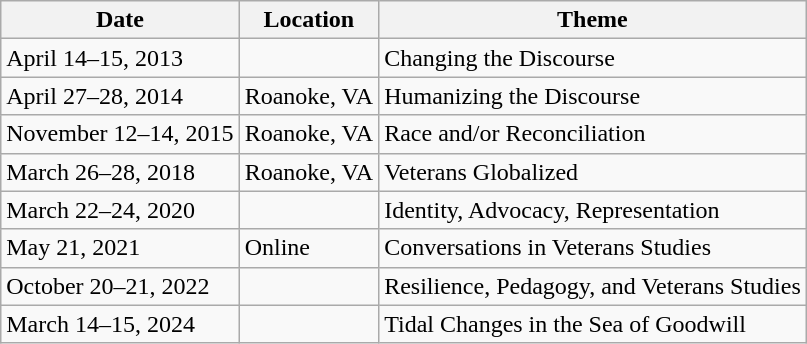<table class="wikitable sortable mw-collapsible">
<tr>
<th>Date</th>
<th>Location</th>
<th>Theme</th>
</tr>
<tr>
<td>April 14–15, 2013</td>
<td></td>
<td>Changing the Discourse</td>
</tr>
<tr>
<td>April 27–28, 2014</td>
<td>Roanoke, VA</td>
<td>Humanizing the Discourse</td>
</tr>
<tr>
<td>November 12–14, 2015</td>
<td>Roanoke, VA</td>
<td>Race and/or Reconciliation</td>
</tr>
<tr>
<td>March 26–28, 2018</td>
<td>Roanoke, VA</td>
<td>Veterans Globalized</td>
</tr>
<tr>
<td>March 22–24, 2020</td>
<td></td>
<td>Identity, Advocacy, Representation</td>
</tr>
<tr>
<td>May 21, 2021</td>
<td>Online</td>
<td>Conversations in Veterans Studies</td>
</tr>
<tr>
<td>October 20–21, 2022</td>
<td></td>
<td>Resilience, Pedagogy, and Veterans Studies</td>
</tr>
<tr>
<td>March 14–15, 2024</td>
<td></td>
<td>Tidal Changes in the Sea of Goodwill</td>
</tr>
</table>
